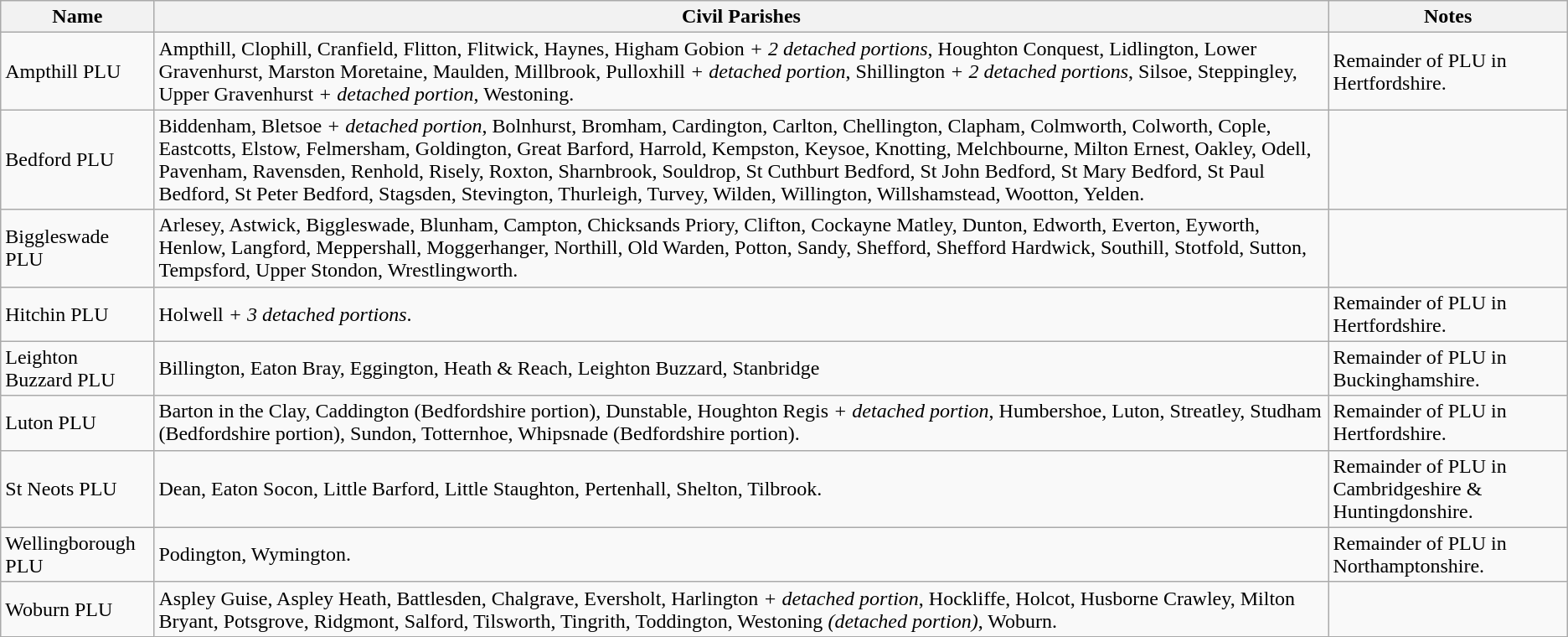<table class="wikitable">
<tr>
<th>Name</th>
<th>Civil Parishes</th>
<th>Notes</th>
</tr>
<tr>
<td>Ampthill PLU</td>
<td>Ampthill, Clophill, Cranfield, Flitton, Flitwick, Haynes, Higham Gobion <em>+ 2 detached portions</em>, Houghton Conquest, Lidlington, Lower Gravenhurst, Marston Moretaine, Maulden, Millbrook, Pulloxhill <em>+ detached portion</em>, Shillington <em>+ 2 detached portions</em>, Silsoe, Steppingley, Upper Gravenhurst <em>+ detached portion</em>, Westoning.</td>
<td>Remainder of PLU in Hertfordshire.</td>
</tr>
<tr>
<td>Bedford PLU</td>
<td>Biddenham, Bletsoe <em>+ detached portion</em>, Bolnhurst, Bromham, Cardington, Carlton, Chellington, Clapham, Colmworth, Colworth, Cople, Eastcotts, Elstow, Felmersham, Goldington, Great Barford, Harrold, Kempston, Keysoe, Knotting, Melchbourne, Milton Ernest, Oakley, Odell, Pavenham, Ravensden, Renhold, Risely, Roxton, Sharnbrook, Souldrop, St Cuthburt Bedford, St John Bedford, St Mary Bedford, St Paul Bedford, St Peter Bedford, Stagsden, Stevington, Thurleigh, Turvey, Wilden, Willington, Willshamstead, Wootton, Yelden.</td>
<td></td>
</tr>
<tr>
<td>Biggleswade PLU</td>
<td>Arlesey, Astwick, Biggleswade, Blunham, Campton, Chicksands Priory, Clifton, Cockayne Matley, Dunton, Edworth, Everton, Eyworth, Henlow, Langford, Meppershall, Moggerhanger, Northill, Old Warden, Potton, Sandy, Shefford, Shefford Hardwick, Southill, Stotfold, Sutton, Tempsford, Upper Stondon, Wrestlingworth.</td>
<td></td>
</tr>
<tr>
<td>Hitchin PLU</td>
<td>Holwell <em>+ 3 detached portions</em>.</td>
<td>Remainder of PLU in Hertfordshire.</td>
</tr>
<tr>
<td>Leighton Buzzard PLU</td>
<td>Billington, Eaton Bray, Eggington, Heath & Reach, Leighton Buzzard, Stanbridge</td>
<td>Remainder of PLU in Buckinghamshire.</td>
</tr>
<tr>
<td>Luton PLU</td>
<td>Barton in the Clay, Caddington (Bedfordshire portion), Dunstable, Houghton Regis <em>+ detached portion</em>, Humbershoe, Luton, Streatley, Studham (Bedfordshire portion), Sundon, Totternhoe, Whipsnade (Bedfordshire portion).</td>
<td>Remainder of PLU in Hertfordshire.</td>
</tr>
<tr>
<td>St Neots PLU</td>
<td>Dean, Eaton Socon, Little Barford, Little Staughton, Pertenhall, Shelton, Tilbrook.</td>
<td>Remainder of PLU in Cambridgeshire & Huntingdonshire.</td>
</tr>
<tr>
<td>Wellingborough PLU</td>
<td>Podington, Wymington.</td>
<td>Remainder of PLU in Northamptonshire.</td>
</tr>
<tr>
<td>Woburn PLU</td>
<td>Aspley Guise, Aspley Heath, Battlesden, Chalgrave, Eversholt, Harlington <em>+ detached portion</em>, Hockliffe, Holcot, Husborne Crawley, Milton Bryant, Potsgrove, Ridgmont, Salford, Tilsworth, Tingrith, Toddington, Westoning <em>(detached portion)</em>, Woburn.</td>
<td></td>
</tr>
</table>
